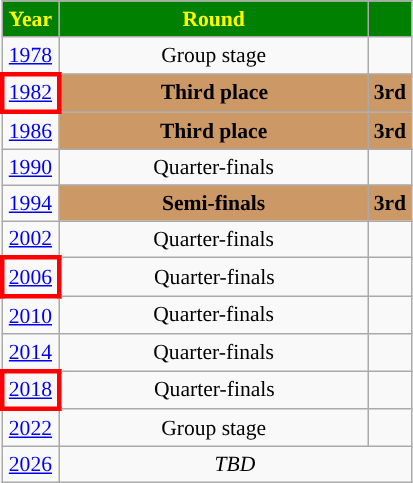<table class="wikitable" style="text-align: center; font-size:90%">
<tr style="color:yellow;">
<th style="background:green;">Year</th>
<th style="background:green; width:200px">Round</th>
<th style="background:green;"></th>
</tr>
<tr>
<td><a href='#'>1978</a></td>
<td>Group stage</td>
<td></td>
</tr>
<tr>
<td style="border: 3px solid red"><a href='#'>1982</a></td>
<td bgcolor="cc9966"><strong>Third place</strong></td>
<td bgcolor="cc9966"><strong>3rd</strong></td>
</tr>
<tr>
<td><a href='#'>1986</a></td>
<td bgcolor="cc9966"><strong>Third place</strong></td>
<td bgcolor="cc9966"><strong>3rd</strong></td>
</tr>
<tr>
<td><a href='#'>1990</a></td>
<td>Quarter-finals</td>
<td></td>
</tr>
<tr>
<td><a href='#'>1994</a></td>
<td bgcolor="cc9966"><strong>Semi-finals</strong></td>
<td bgcolor="cc9966"><strong>3rd</strong></td>
</tr>
<tr>
<td><a href='#'>2002</a></td>
<td>Quarter-finals</td>
<td></td>
</tr>
<tr>
<td style="border: 3px solid red"><a href='#'>2006</a></td>
<td>Quarter-finals</td>
<td></td>
</tr>
<tr>
<td><a href='#'>2010</a></td>
<td>Quarter-finals</td>
<td></td>
</tr>
<tr>
<td><a href='#'>2014</a></td>
<td>Quarter-finals</td>
<td></td>
</tr>
<tr>
<td style="border: 3px solid red"><a href='#'>2018</a></td>
<td>Quarter-finals</td>
<td></td>
</tr>
<tr>
<td><a href='#'>2022</a></td>
<td>Group stage</td>
<td></td>
</tr>
<tr>
<td><a href='#'>2026</a></td>
<td colspan="2"><em>TBD</em></td>
</tr>
</table>
